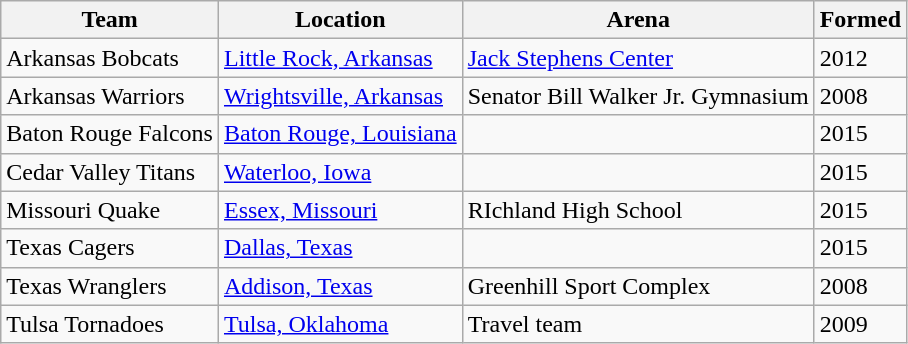<table class="wikitable">
<tr>
<th>Team</th>
<th>Location</th>
<th>Arena</th>
<th>Formed</th>
</tr>
<tr>
<td>Arkansas Bobcats</td>
<td><a href='#'>Little Rock, Arkansas</a></td>
<td><a href='#'>Jack Stephens Center</a></td>
<td>2012</td>
</tr>
<tr>
<td>Arkansas Warriors</td>
<td><a href='#'>Wrightsville, Arkansas</a></td>
<td>Senator Bill Walker Jr. Gymnasium</td>
<td>2008</td>
</tr>
<tr>
<td>Baton Rouge Falcons</td>
<td><a href='#'>Baton Rouge, Louisiana</a></td>
<td></td>
<td>2015</td>
</tr>
<tr>
<td>Cedar Valley Titans</td>
<td><a href='#'>Waterloo, Iowa</a></td>
<td></td>
<td>2015</td>
</tr>
<tr>
<td>Missouri Quake</td>
<td><a href='#'>Essex, Missouri</a></td>
<td>RIchland High School</td>
<td>2015</td>
</tr>
<tr>
<td>Texas Cagers</td>
<td><a href='#'>Dallas, Texas</a></td>
<td></td>
<td>2015</td>
</tr>
<tr>
<td>Texas Wranglers</td>
<td><a href='#'>Addison, Texas</a></td>
<td>Greenhill Sport Complex</td>
<td>2008</td>
</tr>
<tr>
<td>Tulsa Tornadoes</td>
<td><a href='#'>Tulsa, Oklahoma</a></td>
<td>Travel team</td>
<td>2009</td>
</tr>
</table>
